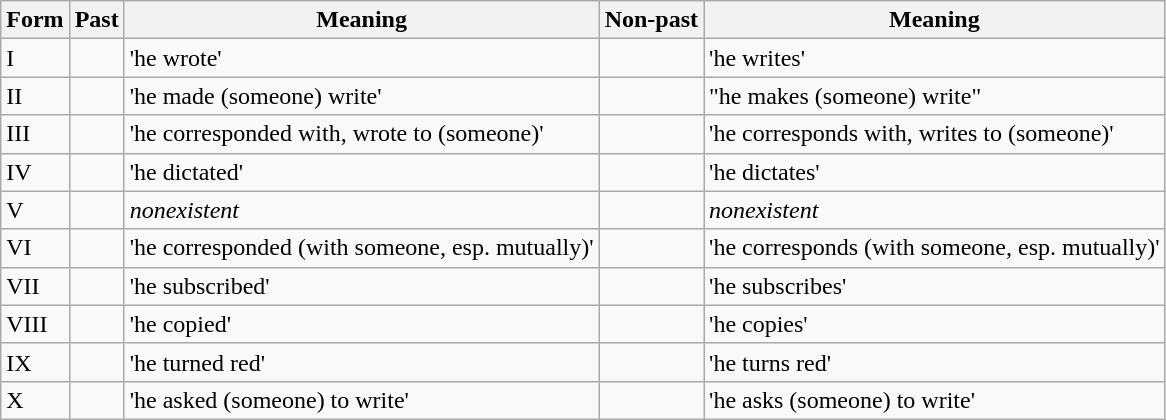<table class="wikitable">
<tr>
<th>Form</th>
<th>Past</th>
<th>Meaning</th>
<th>Non-past</th>
<th>Meaning</th>
</tr>
<tr>
<td>I</td>
<td><em></em></td>
<td>'he wrote'</td>
<td><em></em></td>
<td>'he writes'</td>
</tr>
<tr>
<td>II</td>
<td><em></em></td>
<td>'he made (someone) write'</td>
<td><em></em></td>
<td>"he makes (someone) write"</td>
</tr>
<tr>
<td>III</td>
<td><em></em></td>
<td>'he corresponded with, wrote to (someone)'</td>
<td><em></em></td>
<td>'he corresponds with, writes to (someone)'</td>
</tr>
<tr>
<td>IV</td>
<td><em></em></td>
<td>'he dictated'</td>
<td><em></em></td>
<td>'he dictates'</td>
</tr>
<tr>
<td>V</td>
<td><em></em></td>
<td><em>nonexistent</em></td>
<td><em></em></td>
<td><em>nonexistent</em></td>
</tr>
<tr>
<td>VI</td>
<td><em></em></td>
<td>'he corresponded (with someone, esp. mutually)'</td>
<td><em></em></td>
<td>'he corresponds (with someone, esp. mutually)'</td>
</tr>
<tr>
<td>VII</td>
<td><em></em></td>
<td>'he subscribed'</td>
<td><em></em></td>
<td>'he subscribes'</td>
</tr>
<tr>
<td>VIII</td>
<td><em></em></td>
<td>'he copied'</td>
<td><em></em></td>
<td>'he copies'</td>
</tr>
<tr>
<td>IX</td>
<td><em></em></td>
<td>'he turned red'</td>
<td><em></em></td>
<td>'he turns red'</td>
</tr>
<tr>
<td>X</td>
<td><em></em></td>
<td>'he asked (someone) to write'</td>
<td><em></em></td>
<td>'he asks (someone) to write'</td>
</tr>
</table>
